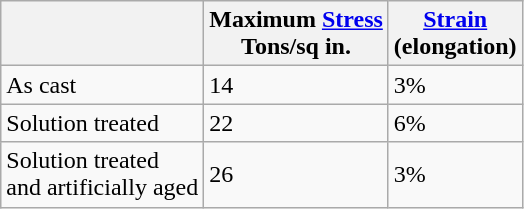<table class="wikitable">
<tr>
<th></th>
<th>Maximum <a href='#'>Stress</a> <br>Tons/sq in.</th>
<th><a href='#'>Strain</a> <br>(elongation)</th>
</tr>
<tr>
<td>As cast</td>
<td>14</td>
<td>3%</td>
</tr>
<tr>
<td>Solution treated</td>
<td>22</td>
<td>6%</td>
</tr>
<tr>
<td>Solution treated <br>and artificially aged</td>
<td>26</td>
<td>3%</td>
</tr>
</table>
